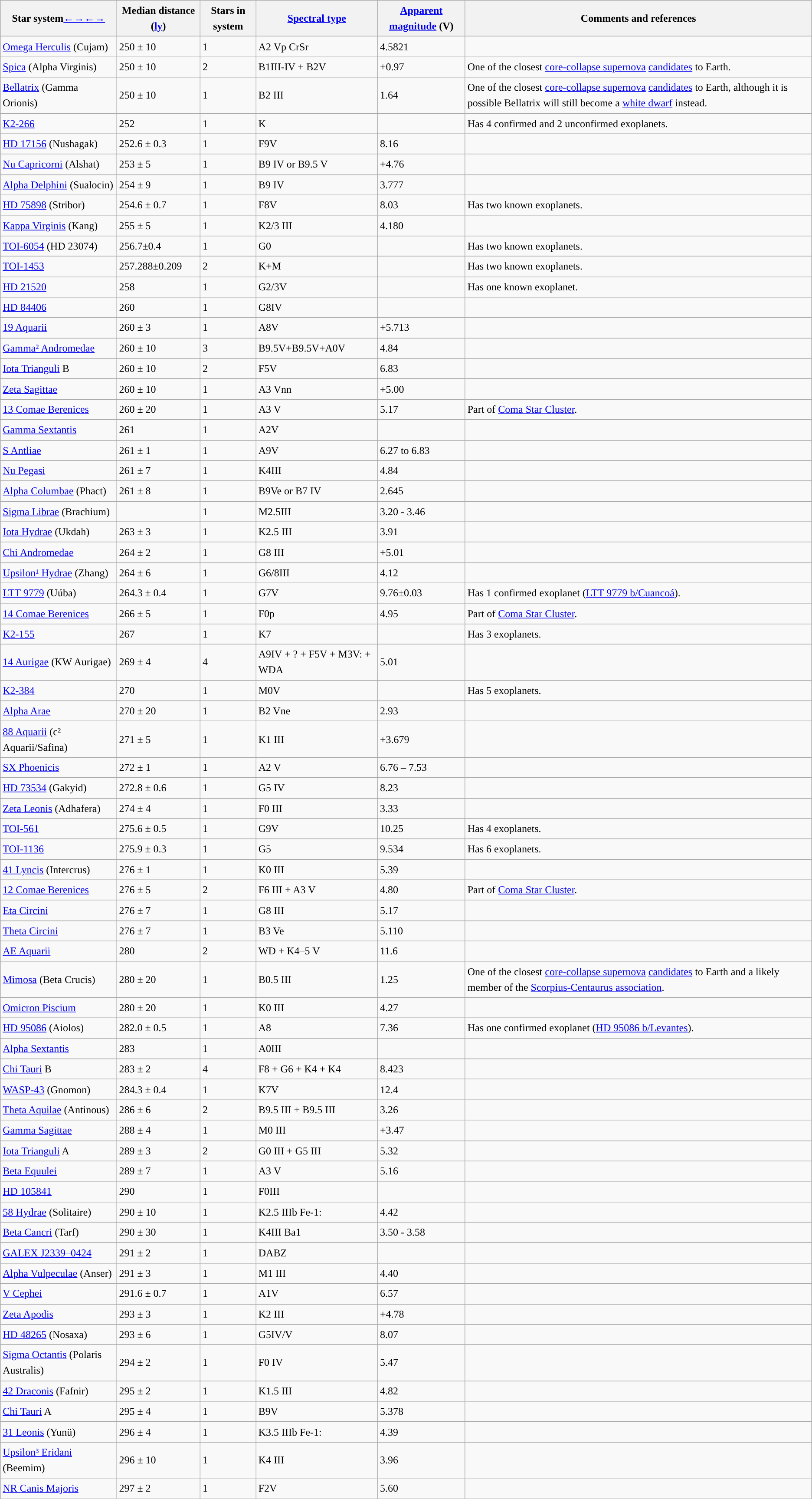<table class="wikitable sortable" style="font-size:1.00em; line-height:1.5em; position:relative;">
<tr>
<th scope="col">Star system<span><a href='#'>←</a></span><span><a href='#'>→</a></span><span><a href='#'>←</a></span><span><a href='#'>→</a></span></th>
<th scope="col">Median distance (<a href='#'>ly</a>)</th>
<th scope="col">Stars in system</th>
<th scope="col"><a href='#'>Spectral type</a></th>
<th scope="col"><a href='#'>Apparent magnitude</a> (V)</th>
<th scope="col">Comments and references</th>
</tr>
<tr>
<td><a href='#'>Omega Herculis</a> (Cujam)</td>
<td>250 ± 10</td>
<td>1</td>
<td style="background: ">A2 Vp CrSr</td>
<td>4.5821</td>
<td></td>
</tr>
<tr>
<td><a href='#'>Spica</a> (Alpha Virginis)</td>
<td>250 ± 10</td>
<td>2</td>
<td style="background: ">B1III-IV + B2V</td>
<td>+0.97</td>
<td>One of the closest <a href='#'>core-collapse supernova</a> <a href='#'>candidates</a> to Earth.</td>
</tr>
<tr>
<td><a href='#'>Bellatrix</a> (Gamma Orionis)</td>
<td>250 ± 10</td>
<td>1</td>
<td style="background: ">B2 III</td>
<td>1.64</td>
<td>One of the closest <a href='#'>core-collapse supernova</a> <a href='#'>candidates</a> to Earth, although it is possible Bellatrix will still become a <a href='#'>white dwarf</a> instead.</td>
</tr>
<tr>
<td><a href='#'>K2-266</a></td>
<td>252</td>
<td>1</td>
<td style="background: ">K</td>
<td></td>
<td>Has 4 confirmed and 2 unconfirmed exoplanets.</td>
</tr>
<tr>
<td><a href='#'>HD 17156</a> (Nushagak)</td>
<td>252.6 ± 0.3</td>
<td>1</td>
<td style="background: ">F9V</td>
<td>8.16</td>
<td></td>
</tr>
<tr>
<td><a href='#'>Nu Capricorni</a> (Alshat)</td>
<td>253 ± 5</td>
<td>1</td>
<td style="background: ">B9 IV or B9.5 V</td>
<td>+4.76</td>
<td></td>
</tr>
<tr>
<td><a href='#'>Alpha Delphini</a> (Sualocin)</td>
<td>254 ± 9</td>
<td>1</td>
<td style="background: ">B9 IV</td>
<td>3.777</td>
<td></td>
</tr>
<tr>
<td><a href='#'>HD 75898</a> (Stribor)</td>
<td>254.6 ± 0.7</td>
<td>1</td>
<td style="background: ">F8V</td>
<td>8.03</td>
<td>Has two known exoplanets.</td>
</tr>
<tr>
<td><a href='#'>Kappa Virginis</a> (Kang)</td>
<td>255 ± 5</td>
<td>1</td>
<td style="background: ">K2/3 III</td>
<td>4.180</td>
<td></td>
</tr>
<tr>
<td><a href='#'>TOI-6054</a> (HD 23074)</td>
<td>256.7±0.4</td>
<td>1</td>
<td style="background: ">G0</td>
<td></td>
<td>Has two known exoplanets.</td>
</tr>
<tr>
<td><a href='#'>TOI-1453</a></td>
<td>257.288±0.209</td>
<td>2</td>
<td style="background: ">K+M</td>
<td></td>
<td>Has two known exoplanets.</td>
</tr>
<tr>
<td><a href='#'>HD 21520</a></td>
<td>258</td>
<td>1</td>
<td style="background: ">G2/3V</td>
<td></td>
<td>Has one known exoplanet.</td>
</tr>
<tr>
<td><a href='#'>HD 84406</a></td>
<td>260</td>
<td>1</td>
<td style="background: ">G8IV</td>
<td></td>
<td></td>
</tr>
<tr>
<td><a href='#'>19 Aquarii</a></td>
<td>260 ± 3</td>
<td>1</td>
<td style="background: ">A8V</td>
<td>+5.713</td>
<td></td>
</tr>
<tr>
<td><a href='#'>Gamma² Andromedae</a></td>
<td>260 ± 10</td>
<td>3</td>
<td style="background: ">B9.5V+B9.5V+A0V</td>
<td>4.84</td>
<td></td>
</tr>
<tr>
<td><a href='#'>Iota Trianguli</a> B</td>
<td>260 ± 10</td>
<td>2</td>
<td style="background: ">F5V</td>
<td>6.83</td>
<td></td>
</tr>
<tr>
<td><a href='#'>Zeta Sagittae</a></td>
<td>260 ± 10</td>
<td>1</td>
<td style="background: ">A3 Vnn</td>
<td>+5.00</td>
<td></td>
</tr>
<tr>
<td><a href='#'>13 Comae Berenices</a></td>
<td>260 ± 20</td>
<td>1</td>
<td style="background: ">A3 V</td>
<td>5.17</td>
<td>Part of <a href='#'>Coma Star Cluster</a>.</td>
</tr>
<tr>
<td><a href='#'>Gamma Sextantis</a></td>
<td>261</td>
<td>1</td>
<td style="background: ">A2V</td>
<td></td>
<td></td>
</tr>
<tr>
<td><a href='#'>S Antliae</a></td>
<td>261 ± 1</td>
<td>1</td>
<td style="background: ">A9V</td>
<td>6.27 to 6.83</td>
<td></td>
</tr>
<tr>
<td><a href='#'>Nu Pegasi</a></td>
<td>261 ± 7</td>
<td>1</td>
<td style="background: ">K4III</td>
<td>4.84</td>
<td></td>
</tr>
<tr>
<td><a href='#'>Alpha Columbae</a> (Phact)</td>
<td>261 ± 8</td>
<td>1</td>
<td style="background: ">B9Ve or B7 IV</td>
<td>2.645</td>
<td></td>
</tr>
<tr>
<td><a href='#'>Sigma Librae</a> (Brachium)</td>
<td></td>
<td>1</td>
<td style="background: ">M2.5III</td>
<td>3.20 - 3.46</td>
<td></td>
</tr>
<tr>
<td><a href='#'>Iota Hydrae</a> (Ukdah)</td>
<td>263 ± 3</td>
<td>1</td>
<td style="background: ">K2.5 III</td>
<td>3.91</td>
<td></td>
</tr>
<tr>
<td><a href='#'>Chi Andromedae</a></td>
<td>264 ± 2</td>
<td>1</td>
<td style="background: ">G8 III</td>
<td>+5.01</td>
<td></td>
</tr>
<tr>
<td><a href='#'>Upsilon¹ Hydrae</a> (Zhang)</td>
<td>264 ± 6</td>
<td>1</td>
<td style="background: ">G6/8III</td>
<td>4.12</td>
<td></td>
</tr>
<tr>
<td><a href='#'>LTT 9779</a> (Uúba)</td>
<td>264.3 ± 0.4</td>
<td>1</td>
<td style="background: ">G7V</td>
<td>9.76±0.03</td>
<td>Has 1 confirmed exoplanet (<a href='#'>LTT 9779 b/Cuancoá</a>).</td>
</tr>
<tr>
<td><a href='#'>14 Comae Berenices</a></td>
<td>266 ± 5</td>
<td>1</td>
<td style="background: ">F0p</td>
<td>4.95</td>
<td>Part of <a href='#'>Coma Star Cluster</a>.</td>
</tr>
<tr>
<td><a href='#'>K2-155</a></td>
<td>267</td>
<td>1</td>
<td style="background: ">K7</td>
<td></td>
<td>Has 3 exoplanets.</td>
</tr>
<tr>
<td><a href='#'>14 Aurigae</a> (KW Aurigae)</td>
<td>269 ± 4</td>
<td>4</td>
<td style="background: ">A9IV + ? + F5V + M3V: + WDA</td>
<td>5.01</td>
<td></td>
</tr>
<tr>
<td><a href='#'>K2-384</a></td>
<td>270</td>
<td>1</td>
<td style="background: ">M0V</td>
<td></td>
<td>Has 5 exoplanets.</td>
</tr>
<tr>
<td><a href='#'>Alpha Arae</a></td>
<td>270 ± 20</td>
<td>1</td>
<td style="background: ">B2 Vne</td>
<td>2.93</td>
<td></td>
</tr>
<tr>
<td><a href='#'>88 Aquarii</a> (c² Aquarii/Safina)</td>
<td>271 ± 5</td>
<td>1</td>
<td style="background: ">K1 III</td>
<td>+3.679</td>
<td></td>
</tr>
<tr>
<td><a href='#'>SX Phoenicis</a></td>
<td>272 ± 1</td>
<td>1</td>
<td style="background: ">A2 V</td>
<td>6.76 – 7.53</td>
<td></td>
</tr>
<tr>
<td><a href='#'>HD 73534</a> (Gakyid)</td>
<td>272.8 ± 0.6</td>
<td>1</td>
<td style="background: ">G5 IV</td>
<td>8.23</td>
<td></td>
</tr>
<tr>
<td><a href='#'>Zeta Leonis</a> (Adhafera)</td>
<td>274 ± 4</td>
<td>1</td>
<td style="background: ">F0 III</td>
<td>3.33</td>
<td></td>
</tr>
<tr>
<td><a href='#'>TOI-561</a></td>
<td>275.6 ± 0.5</td>
<td>1</td>
<td style="background: ">G9V</td>
<td>10.25</td>
<td>Has 4 exoplanets.</td>
</tr>
<tr>
<td><a href='#'>TOI-1136</a></td>
<td>275.9 ± 0.3</td>
<td>1</td>
<td style="background: ">G5</td>
<td>9.534</td>
<td>Has 6 exoplanets.</td>
</tr>
<tr>
<td><a href='#'>41 Lyncis</a> (Intercrus)</td>
<td>276 ± 1</td>
<td>1</td>
<td style="background: ">K0 III</td>
<td>5.39</td>
<td></td>
</tr>
<tr>
<td><a href='#'>12 Comae Berenices</a></td>
<td>276 ± 5</td>
<td>2</td>
<td style="background: ">F6 III + A3 V</td>
<td>4.80</td>
<td>Part of <a href='#'>Coma Star Cluster</a>.</td>
</tr>
<tr>
<td><a href='#'>Eta Circini</a></td>
<td>276 ± 7</td>
<td>1</td>
<td style="background: ">G8 III</td>
<td>5.17</td>
<td></td>
</tr>
<tr>
<td><a href='#'>Theta Circini</a></td>
<td>276 ± 7</td>
<td>1</td>
<td style="background: ">B3 Ve</td>
<td>5.110</td>
<td></td>
</tr>
<tr>
<td><a href='#'>AE Aquarii</a></td>
<td>280</td>
<td>2</td>
<td style="background: ">WD + K4–5 V</td>
<td>11.6</td>
<td></td>
</tr>
<tr>
<td><a href='#'>Mimosa</a> (Beta Crucis)</td>
<td>280 ± 20</td>
<td>1</td>
<td style="background: ">B0.5 III</td>
<td>1.25</td>
<td>One of the closest <a href='#'>core-collapse supernova</a> <a href='#'>candidates</a> to Earth and a likely member of the <a href='#'>Scorpius-Centaurus association</a>.</td>
</tr>
<tr>
<td><a href='#'>Omicron Piscium</a></td>
<td>280 ± 20</td>
<td>1</td>
<td style="background: ">K0 III</td>
<td>4.27</td>
<td></td>
</tr>
<tr>
<td><a href='#'>HD 95086</a> (Aiolos)</td>
<td>282.0 ± 0.5</td>
<td>1</td>
<td style="background: ">A8</td>
<td>7.36</td>
<td>Has one confirmed exoplanet (<a href='#'>HD 95086 b/Levantes</a>).</td>
</tr>
<tr>
<td><a href='#'>Alpha Sextantis</a></td>
<td>283</td>
<td>1</td>
<td style="background: ">A0III</td>
<td></td>
<td></td>
</tr>
<tr>
<td><a href='#'>Chi Tauri</a> B</td>
<td>283 ± 2</td>
<td>4</td>
<td style="background: ">F8 + G6 + K4 + K4</td>
<td>8.423</td>
<td></td>
</tr>
<tr>
<td><a href='#'>WASP-43</a> (Gnomon)</td>
<td>284.3 ± 0.4</td>
<td>1</td>
<td style="background: ">K7V</td>
<td>12.4</td>
<td></td>
</tr>
<tr>
<td><a href='#'>Theta Aquilae</a> (Antinous)</td>
<td>286 ± 6</td>
<td>2</td>
<td style="background: ">B9.5 III + B9.5 III</td>
<td>3.26</td>
<td></td>
</tr>
<tr>
<td><a href='#'>Gamma Sagittae</a></td>
<td>288 ± 4</td>
<td>1</td>
<td style="background: ">M0 III</td>
<td>+3.47</td>
<td></td>
</tr>
<tr>
<td><a href='#'>Iota Trianguli</a> A</td>
<td>289 ± 3</td>
<td>2</td>
<td style="background: ">G0 III + G5 III</td>
<td>5.32</td>
<td></td>
</tr>
<tr>
<td><a href='#'>Beta Equulei</a></td>
<td>289 ± 7</td>
<td>1</td>
<td style="background: ">A3 V</td>
<td>5.16</td>
<td></td>
</tr>
<tr>
<td><a href='#'>HD 105841</a></td>
<td>290</td>
<td>1</td>
<td style="background: ">F0III</td>
<td></td>
<td></td>
</tr>
<tr>
<td><a href='#'>58 Hydrae</a> (Solitaire)</td>
<td>290 ± 10</td>
<td>1</td>
<td style="background: ">K2.5 IIIb Fe-1:</td>
<td>4.42</td>
<td></td>
</tr>
<tr>
<td><a href='#'>Beta Cancri</a> (Tarf)</td>
<td>290 ± 30</td>
<td>1</td>
<td style="background: ">K4III Ba1</td>
<td>3.50 - 3.58</td>
<td></td>
</tr>
<tr>
<td><a href='#'>GALEX J2339–0424</a></td>
<td>291 ± 2</td>
<td>1</td>
<td style="background: ">DABZ</td>
<td></td>
<td></td>
</tr>
<tr>
<td><a href='#'>Alpha Vulpeculae</a> (Anser)</td>
<td>291 ± 3</td>
<td>1</td>
<td style="background: ">M1 III</td>
<td>4.40</td>
<td></td>
</tr>
<tr>
<td><a href='#'>V Cephei</a></td>
<td>291.6 ± 0.7</td>
<td>1</td>
<td style="background: ">A1V</td>
<td>6.57</td>
<td></td>
</tr>
<tr>
<td><a href='#'>Zeta Apodis</a></td>
<td>293 ± 3</td>
<td>1</td>
<td style="background: ">K2 III</td>
<td>+4.78</td>
<td></td>
</tr>
<tr>
<td><a href='#'>HD 48265</a> (Nosaxa)</td>
<td>293 ± 6</td>
<td>1</td>
<td style="background: ">G5IV/V</td>
<td>8.07</td>
<td></td>
</tr>
<tr>
<td><a href='#'>Sigma Octantis</a> (Polaris Australis)</td>
<td>294 ± 2</td>
<td>1</td>
<td style="background: ">F0 IV</td>
<td>5.47</td>
<td></td>
</tr>
<tr>
<td><a href='#'>42 Draconis</a> (Fafnir)</td>
<td>295 ± 2</td>
<td>1</td>
<td style="background: ">K1.5 III</td>
<td>4.82</td>
<td></td>
</tr>
<tr>
<td><a href='#'>Chi Tauri</a> A</td>
<td>295 ± 4</td>
<td>1</td>
<td style="background: ">B9V</td>
<td>5.378</td>
<td></td>
</tr>
<tr>
<td><a href='#'>31 Leonis</a> (Yunü)</td>
<td>296 ± 4</td>
<td>1</td>
<td style="background: ">K3.5 IIIb Fe-1:</td>
<td>4.39</td>
<td></td>
</tr>
<tr>
<td><a href='#'>Upsilon³ Eridani</a> (Beemim)</td>
<td>296 ± 10</td>
<td>1</td>
<td style="background: ">K4 III</td>
<td>3.96</td>
<td></td>
</tr>
<tr>
<td><a href='#'>NR Canis Majoris</a></td>
<td>297 ± 2</td>
<td>1</td>
<td style="background: ">F2V</td>
<td>5.60</td>
<td></td>
</tr>
<tr>
</tr>
</table>
